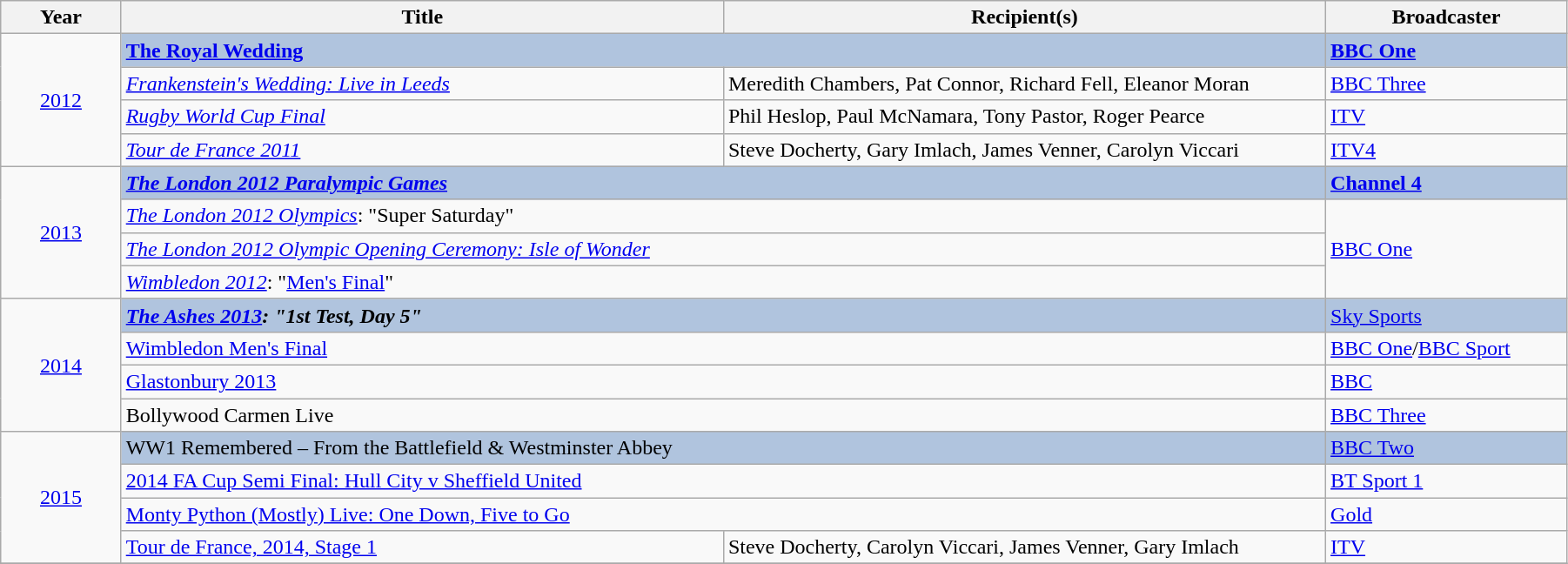<table class="wikitable" width="95%">
<tr>
<th width=5%>Year</th>
<th width=25%>Title</th>
<th width=25%><strong>Recipient(s)</strong></th>
<th width=10%><strong>Broadcaster</strong></th>
</tr>
<tr>
<td rowspan="4" style="text-align:center;"><a href='#'>2012</a></td>
<td colspan="2" style="background:#B0C4DE;"><strong><a href='#'>The Royal Wedding</a></strong></td>
<td style="background:#B0C4DE;"><strong><a href='#'>BBC One</a></strong></td>
</tr>
<tr>
<td><em><a href='#'>Frankenstein's Wedding: Live in Leeds</a></em></td>
<td>Meredith Chambers, Pat Connor, Richard Fell, Eleanor Moran</td>
<td><a href='#'>BBC Three</a></td>
</tr>
<tr>
<td><em><a href='#'>Rugby World Cup Final</a></em></td>
<td>Phil Heslop, Paul McNamara, Tony Pastor, Roger Pearce</td>
<td><a href='#'>ITV</a></td>
</tr>
<tr>
<td><em><a href='#'>Tour de France 2011</a></em></td>
<td>Steve Docherty, Gary Imlach, James Venner, Carolyn Viccari</td>
<td><a href='#'>ITV4</a></td>
</tr>
<tr>
<td rowspan="4" style="text-align:center;"><a href='#'>2013</a></td>
<td colspan="2" style="background:#B0C4DE;"><strong><em><a href='#'>The London 2012 Paralympic Games</a></em></strong></td>
<td style="background:#B0C4DE;"><strong><a href='#'>Channel 4</a></strong></td>
</tr>
<tr>
<td colspan="2"><em><a href='#'>The London 2012 Olympics</a></em>: "Super Saturday"</td>
<td rowspan="3"><a href='#'>BBC One</a></td>
</tr>
<tr>
<td colspan="2"><em><a href='#'>The London 2012 Olympic Opening Ceremony: Isle of Wonder</a></em></td>
</tr>
<tr>
<td colspan="2"><em><a href='#'>Wimbledon 2012</a></em>: "<a href='#'>Men's Final</a>"</td>
</tr>
<tr>
<td rowspan="4" style="text-align:center;"><a href='#'>2014</a></td>
<td colspan="2" style="background:#B0C4DE;"><strong><em><a href='#'>The Ashes 2013</a><em>: "1st Test, Day 5"<strong></td>
<td style="background:#B0C4DE;"></strong><a href='#'>Sky Sports</a><strong></td>
</tr>
<tr>
<td colspan="2"></em><a href='#'>Wimbledon Men's Final</a><em></td>
<td><a href='#'>BBC One</a>/<a href='#'>BBC Sport</a></td>
</tr>
<tr>
<td colspan="2"></em><a href='#'>Glastonbury 2013</a><em></td>
<td><a href='#'>BBC</a></td>
</tr>
<tr>
<td colspan="2"></em>Bollywood Carmen Live<em></td>
<td><a href='#'>BBC Three</a></td>
</tr>
<tr>
<td rowspan="4" style="text-align:center;"><a href='#'>2015</a></td>
<td colspan="2" style="background:#B0C4DE;"></em></strong>WW1 Remembered – From the Battlefield & Westminster Abbey<strong><em></td>
<td style="background:#B0C4DE;"></strong><a href='#'>BBC Two</a><strong></td>
</tr>
<tr>
<td colspan="2"></em><a href='#'>2014 FA Cup Semi Final: Hull City v Sheffield United</a><em></td>
<td><a href='#'>BT Sport 1</a></td>
</tr>
<tr>
<td colspan="2"></em><a href='#'>Monty Python (Mostly) Live: One Down, Five to Go</a><em></td>
<td><a href='#'>Gold</a></td>
</tr>
<tr>
<td></em><a href='#'>Tour de France, 2014, Stage 1</a><em></td>
<td>Steve Docherty, Carolyn Viccari, James Venner, Gary Imlach</td>
<td><a href='#'>ITV</a></td>
</tr>
<tr>
</tr>
</table>
